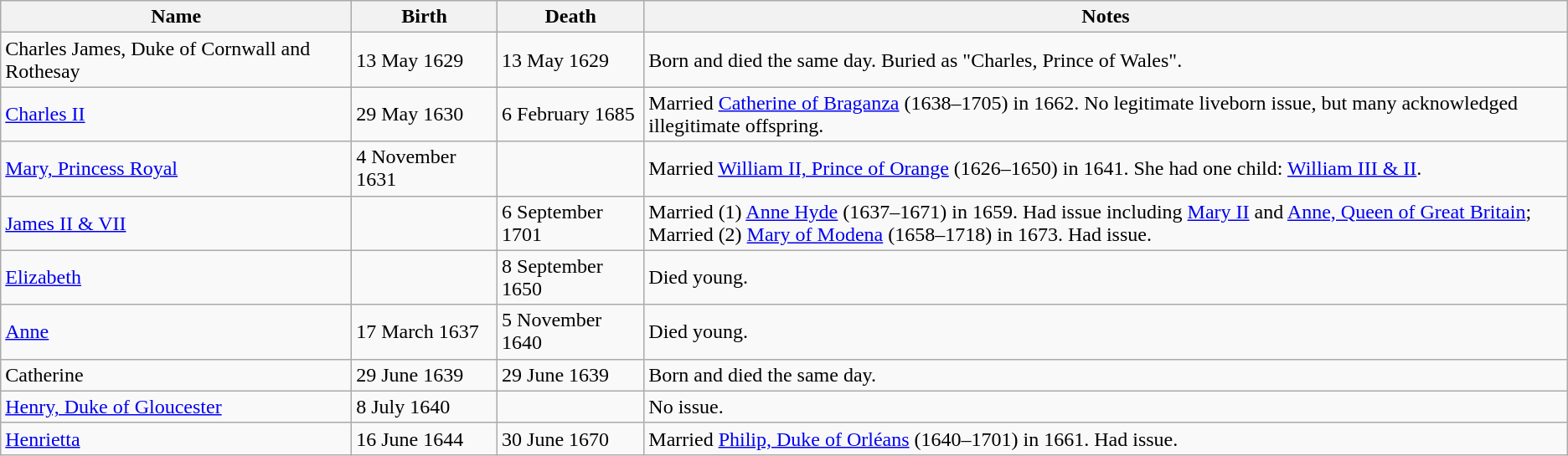<table class="wikitable">
<tr>
<th>Name</th>
<th>Birth</th>
<th>Death</th>
<th>Notes</th>
</tr>
<tr>
<td>Charles James, Duke of Cornwall and Rothesay</td>
<td>13 May 1629</td>
<td>13 May 1629</td>
<td>Born and died the same day. Buried as "Charles, Prince of Wales".</td>
</tr>
<tr>
<td><a href='#'>Charles II</a></td>
<td>29 May 1630</td>
<td>6 February 1685</td>
<td>Married <a href='#'>Catherine of Braganza</a> (1638–1705) in 1662. No legitimate liveborn issue, but many acknowledged illegitimate offspring.</td>
</tr>
<tr>
<td><a href='#'>Mary, Princess Royal</a></td>
<td>4 November 1631</td>
<td></td>
<td>Married <a href='#'>William II, Prince of Orange</a> (1626–1650) in 1641. She had one child: <a href='#'>William III & II</a>.</td>
</tr>
<tr>
<td><a href='#'>James II & VII</a></td>
<td></td>
<td>6 September 1701</td>
<td>Married (1) <a href='#'>Anne Hyde</a> (1637–1671) in 1659. Had issue including <a href='#'>Mary II</a> and <a href='#'>Anne, Queen of Great Britain</a>;<br>Married (2) <a href='#'>Mary of Modena</a> (1658–1718) in 1673. Had issue.</td>
</tr>
<tr>
<td><a href='#'>Elizabeth</a></td>
<td></td>
<td>8 September 1650</td>
<td>Died young.</td>
</tr>
<tr>
<td><a href='#'>Anne</a></td>
<td>17 March 1637</td>
<td>5 November 1640</td>
<td>Died young.</td>
</tr>
<tr>
<td>Catherine</td>
<td>29 June 1639</td>
<td>29 June 1639</td>
<td>Born and died the same day.</td>
</tr>
<tr>
<td><a href='#'>Henry, Duke of Gloucester</a></td>
<td>8 July 1640</td>
<td></td>
<td>No issue.</td>
</tr>
<tr>
<td><a href='#'>Henrietta</a></td>
<td>16 June 1644</td>
<td>30 June 1670</td>
<td>Married <a href='#'>Philip, Duke of Orléans</a> (1640–1701) in 1661. Had issue.</td>
</tr>
</table>
